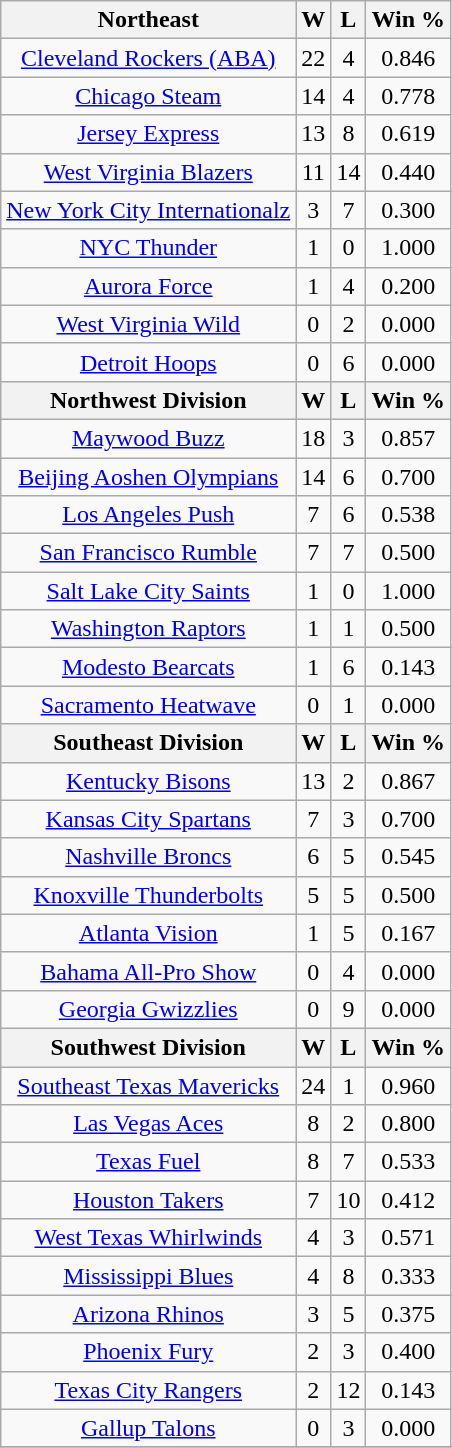<table class="wikitable">
<tr>
<th bgcolor="#DDDDFF">Northeast</th>
<th bgcolor="#DDDDFF">W</th>
<th bgcolor="#DDDDFF">L</th>
<th bgcolor="#DDDDFF">Win %</th>
</tr>
<tr>
<td align=center><a href='#'>Cleveland Rockers (ABA)</a></td>
<td align=center>22</td>
<td align=center>4</td>
<td align=center>0.846</td>
</tr>
<tr>
<td align=center><a href='#'>Chicago Steam</a></td>
<td align=center>14</td>
<td align=center>4</td>
<td align=center>0.778</td>
</tr>
<tr>
<td align=center><a href='#'>Jersey Express</a></td>
<td align=center>13</td>
<td align=center>8</td>
<td align=center>0.619</td>
</tr>
<tr>
<td align=center><a href='#'>West Virginia Blazers</a></td>
<td align=center>11</td>
<td align=center>14</td>
<td align=center>0.440</td>
</tr>
<tr>
<td align=center><a href='#'>New York City Internationalz</a></td>
<td align=center>3</td>
<td align=center>7</td>
<td align=center>0.300</td>
</tr>
<tr>
<td align=center><a href='#'>NYC Thunder</a></td>
<td align=center>1</td>
<td align=center>0</td>
<td align=center>1.000</td>
</tr>
<tr>
<td align=center><a href='#'>Aurora Force</a></td>
<td align=center>1</td>
<td align=center>4</td>
<td align=center>0.200</td>
</tr>
<tr>
<td align=center><a href='#'>West Virginia Wild</a></td>
<td align=center>0</td>
<td align=center>2</td>
<td align=center>0.000</td>
</tr>
<tr>
<td align=center><a href='#'>Detroit Hoops</a></td>
<td align=center>0</td>
<td align=center>6</td>
<td align=center>0.000</td>
</tr>
<tr>
<th bgcolor="#DDDDFF">Northwest Division</th>
<th bgcolor="#DDDDFF">W</th>
<th bgcolor="#DDDDFF">L</th>
<th bgcolor="#DDDDFF">Win %</th>
</tr>
<tr>
<td align=center><a href='#'>Maywood Buzz</a></td>
<td align=center>18</td>
<td align=center>3</td>
<td align=center>0.857</td>
</tr>
<tr>
<td align=center><a href='#'>Beijing Aoshen Olympians</a></td>
<td align=center>14</td>
<td align=center>6</td>
<td align=center>0.700</td>
</tr>
<tr>
<td align=center><a href='#'>Los Angeles Push</a></td>
<td align=center>7</td>
<td align=center>6</td>
<td align=center>0.538</td>
</tr>
<tr>
<td align=center><a href='#'>San Francisco Rumble</a></td>
<td align=center>7</td>
<td align=center>7</td>
<td align=center>0.500</td>
</tr>
<tr>
<td align=center><a href='#'>Salt Lake City Saints</a></td>
<td align=center>1</td>
<td align=center>0</td>
<td align=center>1.000</td>
</tr>
<tr>
<td align=center><a href='#'>Washington Raptors</a></td>
<td align=center>1</td>
<td align=center>1</td>
<td align=center>0.500</td>
</tr>
<tr>
<td align=center><a href='#'>Modesto Bearcats</a></td>
<td align=center>1</td>
<td align=center>6</td>
<td align=center>0.143</td>
</tr>
<tr>
<td align=center><a href='#'>Sacramento Heatwave</a></td>
<td align=center>0</td>
<td align=center>1</td>
<td align=center>0.000</td>
</tr>
<tr>
<th bgcolor="#DDDDFF">Southeast Division</th>
<th bgcolor="#DDDDFF">W</th>
<th bgcolor="#DDDDFF">L</th>
<th bgcolor="#DDDDFF">Win %</th>
</tr>
<tr>
<td align=center><a href='#'>Kentucky Bisons</a></td>
<td align=center>13</td>
<td align=center>2</td>
<td align=center>0.867</td>
</tr>
<tr>
<td align=center><a href='#'>Kansas City Spartans</a></td>
<td align=center>7</td>
<td align=center>3</td>
<td align=center>0.700</td>
</tr>
<tr>
<td align=center><a href='#'>Nashville Broncs</a></td>
<td align=center>6</td>
<td align=center>5</td>
<td align=center>0.545</td>
</tr>
<tr>
<td align=center><a href='#'>Knoxville Thunderbolts</a></td>
<td align=center>5</td>
<td align=center>5</td>
<td align=center>0.500</td>
</tr>
<tr>
<td align=center><a href='#'>Atlanta Vision</a></td>
<td align=center>1</td>
<td align=center>5</td>
<td align=center>0.167</td>
</tr>
<tr>
<td align=center><a href='#'>Bahama All-Pro Show</a></td>
<td align=center>0</td>
<td align=center>4</td>
<td align=center>0.000</td>
</tr>
<tr>
<td align=center><a href='#'>Georgia Gwizzlies</a></td>
<td align=center>0</td>
<td align=center>9</td>
<td align=center>0.000</td>
</tr>
<tr>
<th bgcolor="#DDDDFF">Southwest Division</th>
<th bgcolor="#DDDDFF">W</th>
<th bgcolor="#DDDDFF">L</th>
<th bgcolor="#DDDDFF">Win %</th>
</tr>
<tr>
<td align=center><a href='#'>Southeast Texas Mavericks</a></td>
<td align=center>24</td>
<td align=center>1</td>
<td align=center>0.960</td>
</tr>
<tr>
<td align=center><a href='#'>Las Vegas Aces</a></td>
<td align=center>8</td>
<td align=center>2</td>
<td align=center>0.800</td>
</tr>
<tr>
<td align=center><a href='#'>Texas Fuel</a></td>
<td align=center>8</td>
<td align=center>7</td>
<td align=center>0.533</td>
</tr>
<tr>
<td align=center><a href='#'>Houston Takers</a></td>
<td align=center>7</td>
<td align=center>10</td>
<td align=center>0.412</td>
</tr>
<tr>
<td align=center><a href='#'>West Texas Whirlwinds</a></td>
<td align=center>4</td>
<td align=center>3</td>
<td align=center>0.571</td>
</tr>
<tr>
<td align=center><a href='#'>Mississippi Blues</a></td>
<td align=center>4</td>
<td align=center>8</td>
<td align=center>0.333</td>
</tr>
<tr>
<td align=center><a href='#'>Arizona Rhinos</a></td>
<td align=center>3</td>
<td align=center>5</td>
<td align=center>0.375</td>
</tr>
<tr>
<td align=center><a href='#'>Phoenix Fury</a></td>
<td align=center>2</td>
<td align=center>3</td>
<td align=center>0.400</td>
</tr>
<tr>
<td align=center><a href='#'>Texas City Rangers</a></td>
<td align=center>2</td>
<td align=center>12</td>
<td align=center>0.143</td>
</tr>
<tr>
<td align=center><a href='#'>Gallup Talons</a></td>
<td align=center>0</td>
<td align=center>3</td>
<td align=center>0.000</td>
</tr>
<tr>
</tr>
</table>
